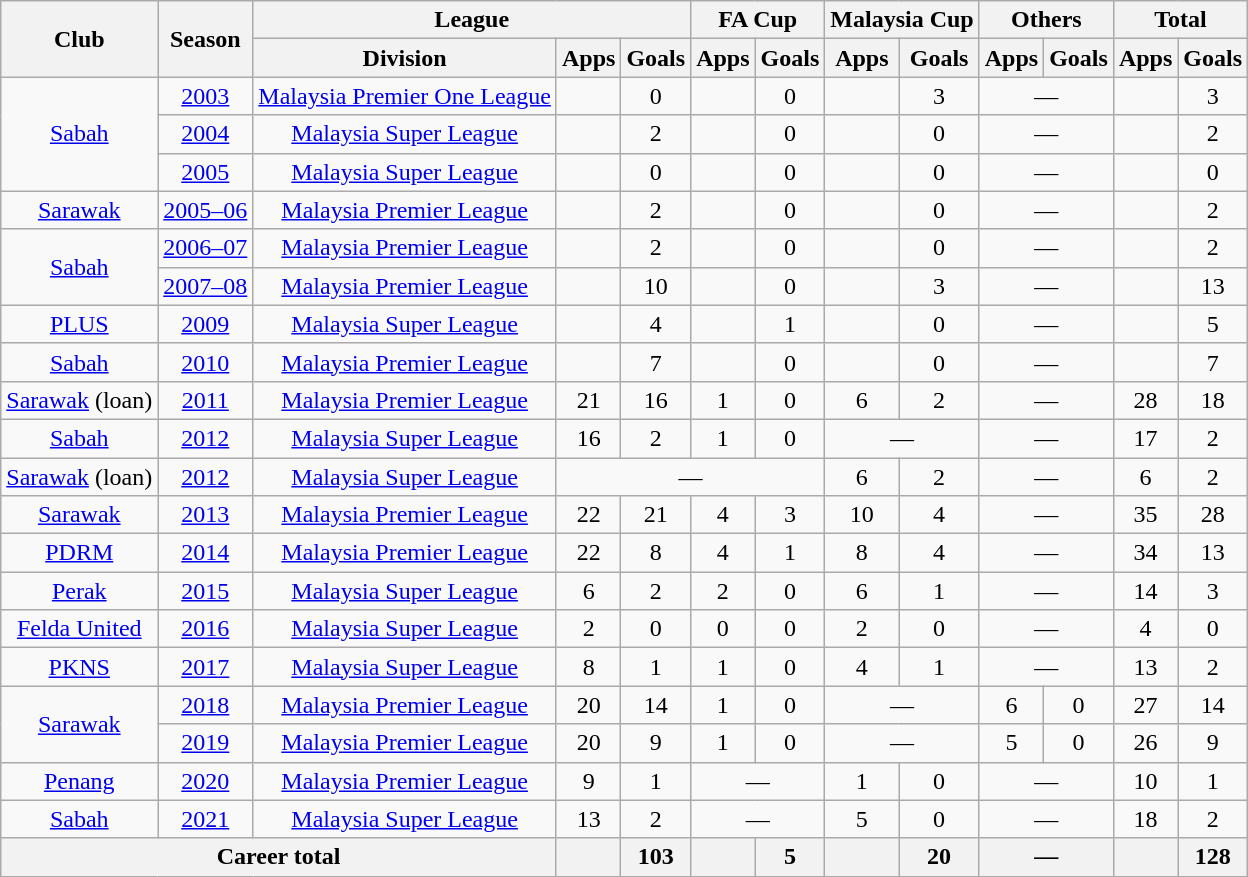<table class=wikitable style="text-align:center">
<tr>
<th rowspan=2>Club</th>
<th rowspan=2>Season</th>
<th colspan=3>League</th>
<th colspan=2>FA Cup</th>
<th colspan=2>Malaysia Cup</th>
<th colspan=2>Others</th>
<th colspan=2>Total</th>
</tr>
<tr>
<th>Division</th>
<th>Apps</th>
<th>Goals</th>
<th>Apps</th>
<th>Goals</th>
<th>Apps</th>
<th>Goals</th>
<th>Apps</th>
<th>Goals</th>
<th>Apps</th>
<th>Goals</th>
</tr>
<tr>
<td rowspan="3"><a href='#'>Sabah</a></td>
<td><a href='#'>2003</a></td>
<td><a href='#'>Malaysia Premier One League</a></td>
<td></td>
<td>0</td>
<td></td>
<td>0</td>
<td></td>
<td>3</td>
<td colspan=2>—</td>
<td></td>
<td>3</td>
</tr>
<tr>
<td><a href='#'>2004</a></td>
<td><a href='#'>Malaysia Super League</a></td>
<td></td>
<td>2</td>
<td></td>
<td>0</td>
<td></td>
<td>0</td>
<td colspan=2>—</td>
<td></td>
<td>2</td>
</tr>
<tr>
<td><a href='#'>2005</a></td>
<td><a href='#'>Malaysia Super League</a></td>
<td></td>
<td>0</td>
<td></td>
<td>0</td>
<td></td>
<td>0</td>
<td colspan=2>—</td>
<td></td>
<td>0</td>
</tr>
<tr>
<td rowspan="1"><a href='#'>Sarawak</a></td>
<td><a href='#'>2005–06</a></td>
<td><a href='#'>Malaysia Premier League</a></td>
<td></td>
<td>2</td>
<td></td>
<td>0</td>
<td></td>
<td>0</td>
<td colspan=2>—</td>
<td></td>
<td>2</td>
</tr>
<tr>
<td rowspan="2"><a href='#'>Sabah</a></td>
<td><a href='#'>2006–07</a></td>
<td><a href='#'>Malaysia Premier League</a></td>
<td></td>
<td>2</td>
<td></td>
<td>0</td>
<td></td>
<td>0</td>
<td colspan=2>—</td>
<td></td>
<td>2</td>
</tr>
<tr>
<td><a href='#'>2007–08</a></td>
<td><a href='#'>Malaysia Premier League</a></td>
<td></td>
<td>10</td>
<td></td>
<td>0</td>
<td></td>
<td>3</td>
<td colspan=2>—</td>
<td></td>
<td>13</td>
</tr>
<tr>
<td rowspan="1"><a href='#'>PLUS</a></td>
<td><a href='#'>2009</a></td>
<td><a href='#'>Malaysia Super League</a></td>
<td></td>
<td>4</td>
<td></td>
<td>1</td>
<td></td>
<td>0</td>
<td colspan=2>—</td>
<td></td>
<td>5</td>
</tr>
<tr>
<td rowspan="1"><a href='#'>Sabah</a></td>
<td><a href='#'>2010</a></td>
<td><a href='#'>Malaysia Premier League</a></td>
<td></td>
<td>7</td>
<td></td>
<td>0</td>
<td></td>
<td>0</td>
<td colspan=2>—</td>
<td></td>
<td>7</td>
</tr>
<tr>
<td rowspan="1" valign="top"><a href='#'>Sarawak</a> (loan)</td>
<td><a href='#'>2011</a></td>
<td><a href='#'>Malaysia Premier League</a></td>
<td>21</td>
<td>16</td>
<td>1</td>
<td>0</td>
<td>6</td>
<td>2</td>
<td colspan=2>—</td>
<td>28</td>
<td>18</td>
</tr>
<tr>
<td rowspan="1" valign="top"><a href='#'>Sabah</a></td>
<td><a href='#'>2012</a></td>
<td><a href='#'>Malaysia Super League</a></td>
<td>16</td>
<td>2</td>
<td>1</td>
<td>0</td>
<td colspan=2>—</td>
<td colspan=2>—</td>
<td>17</td>
<td>2</td>
</tr>
<tr>
<td rowspan="1" valign="top"><a href='#'>Sarawak</a> (loan)</td>
<td><a href='#'>2012</a></td>
<td><a href='#'>Malaysia Super League</a></td>
<td colspan=4>—</td>
<td>6</td>
<td>2</td>
<td colspan=2>—</td>
<td>6</td>
<td>2</td>
</tr>
<tr>
<td rowspan="1" valign="top"><a href='#'>Sarawak</a></td>
<td><a href='#'>2013</a></td>
<td><a href='#'>Malaysia Premier League</a></td>
<td>22</td>
<td>21</td>
<td>4</td>
<td>3</td>
<td>10</td>
<td>4</td>
<td colspan=2>—</td>
<td>35</td>
<td>28</td>
</tr>
<tr>
<td rowspan="1" valign="top"><a href='#'>PDRM</a></td>
<td><a href='#'>2014</a></td>
<td><a href='#'>Malaysia Premier League</a></td>
<td>22</td>
<td>8</td>
<td>4</td>
<td>1</td>
<td>8</td>
<td>4</td>
<td colspan=2>—</td>
<td>34</td>
<td>13</td>
</tr>
<tr>
<td rowspan="1" valign="top"><a href='#'>Perak</a></td>
<td><a href='#'>2015</a></td>
<td><a href='#'>Malaysia Super League</a></td>
<td>6</td>
<td>2</td>
<td>2</td>
<td>0</td>
<td>6</td>
<td>1</td>
<td colspan=2>—</td>
<td>14</td>
<td>3</td>
</tr>
<tr>
<td rowspan="1" valign="top"><a href='#'>Felda United</a></td>
<td><a href='#'>2016</a></td>
<td><a href='#'>Malaysia Super League</a></td>
<td>2</td>
<td>0</td>
<td>0</td>
<td>0</td>
<td>2</td>
<td>0</td>
<td colspan=2>—</td>
<td>4</td>
<td>0</td>
</tr>
<tr>
<td rowspan="1" valign="top"><a href='#'>PKNS</a></td>
<td><a href='#'>2017</a></td>
<td><a href='#'>Malaysia Super League</a></td>
<td>8</td>
<td>1</td>
<td>1</td>
<td>0</td>
<td>4</td>
<td>1</td>
<td colspan=2>—</td>
<td>13</td>
<td>2</td>
</tr>
<tr>
<td rowspan="2"><a href='#'>Sarawak</a></td>
<td><a href='#'>2018</a></td>
<td><a href='#'>Malaysia Premier League</a></td>
<td>20</td>
<td>14</td>
<td>1</td>
<td>0</td>
<td colspan=2>—</td>
<td>6</td>
<td>0</td>
<td>27</td>
<td>14</td>
</tr>
<tr>
<td><a href='#'>2019</a></td>
<td><a href='#'>Malaysia Premier League</a></td>
<td>20</td>
<td>9</td>
<td>1</td>
<td>0</td>
<td colspan=2>—</td>
<td>5</td>
<td>0</td>
<td>26</td>
<td>9</td>
</tr>
<tr>
<td rowspan="1"><a href='#'>Penang</a></td>
<td><a href='#'>2020</a></td>
<td><a href='#'>Malaysia Premier League</a></td>
<td>9</td>
<td>1</td>
<td colspan=2>—</td>
<td>1</td>
<td>0</td>
<td colspan=2>—</td>
<td>10</td>
<td>1</td>
</tr>
<tr>
<td rowspan="1"><a href='#'>Sabah</a></td>
<td><a href='#'>2021</a></td>
<td><a href='#'>Malaysia Super League</a></td>
<td>13</td>
<td>2</td>
<td colspan=2>—</td>
<td>5</td>
<td>0</td>
<td colspan=2>—</td>
<td>18</td>
<td>2</td>
</tr>
<tr>
<th colspan="3">Career total</th>
<th></th>
<th>103</th>
<th></th>
<th>5</th>
<th></th>
<th>20</th>
<th colspan=2>—</th>
<th></th>
<th>128</th>
</tr>
</table>
